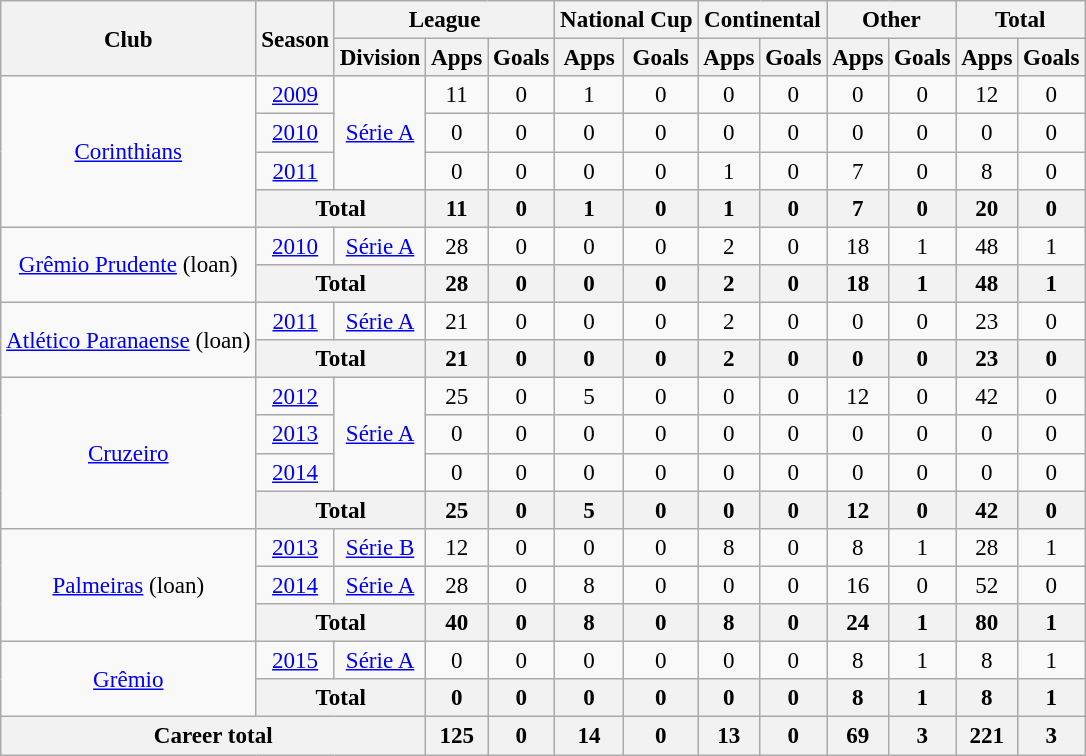<table class="wikitable" style="font-size:96%; text-align: center;">
<tr>
<th rowspan="2">Club</th>
<th rowspan="2">Season</th>
<th colspan="3">League</th>
<th colspan="2">National Cup</th>
<th colspan="2">Continental</th>
<th colspan="2">Other</th>
<th colspan="2">Total</th>
</tr>
<tr>
<th>Division</th>
<th>Apps</th>
<th>Goals</th>
<th>Apps</th>
<th>Goals</th>
<th>Apps</th>
<th>Goals</th>
<th>Apps</th>
<th>Goals</th>
<th>Apps</th>
<th>Goals</th>
</tr>
<tr>
<td rowspan="4" valign="center"><a href='#'>Corinthians</a></td>
<td><a href='#'>2009</a></td>
<td rowspan="3"><a href='#'>Série A</a></td>
<td>11</td>
<td>0</td>
<td>1</td>
<td>0</td>
<td>0</td>
<td>0</td>
<td>0</td>
<td>0</td>
<td>12</td>
<td>0</td>
</tr>
<tr>
<td><a href='#'>2010</a></td>
<td>0</td>
<td>0</td>
<td>0</td>
<td>0</td>
<td>0</td>
<td>0</td>
<td>0</td>
<td>0</td>
<td>0</td>
<td>0</td>
</tr>
<tr>
<td><a href='#'>2011</a></td>
<td>0</td>
<td>0</td>
<td>0</td>
<td>0</td>
<td>1</td>
<td>0</td>
<td>7</td>
<td>0</td>
<td>8</td>
<td>0</td>
</tr>
<tr>
<th colspan="2">Total</th>
<th>11</th>
<th>0</th>
<th>1</th>
<th>0</th>
<th>1</th>
<th>0</th>
<th>7</th>
<th>0</th>
<th>20</th>
<th>0</th>
</tr>
<tr>
<td rowspan="2" valign="center"><a href='#'>Grêmio Prudente</a> (loan)</td>
<td><a href='#'>2010</a></td>
<td><a href='#'>Série A</a></td>
<td>28</td>
<td>0</td>
<td>0</td>
<td>0</td>
<td>2</td>
<td>0</td>
<td>18</td>
<td>1</td>
<td>48</td>
<td>1</td>
</tr>
<tr>
<th colspan="2">Total</th>
<th>28</th>
<th>0</th>
<th>0</th>
<th>0</th>
<th>2</th>
<th>0</th>
<th>18</th>
<th>1</th>
<th>48</th>
<th>1</th>
</tr>
<tr>
<td rowspan="2" valign="center"><a href='#'>Atlético Paranaense</a> (loan)</td>
<td><a href='#'>2011</a></td>
<td><a href='#'>Série A</a></td>
<td>21</td>
<td>0</td>
<td>0</td>
<td>0</td>
<td>2</td>
<td>0</td>
<td>0</td>
<td>0</td>
<td>23</td>
<td>0</td>
</tr>
<tr>
<th colspan="2">Total</th>
<th>21</th>
<th>0</th>
<th>0</th>
<th>0</th>
<th>2</th>
<th>0</th>
<th>0</th>
<th>0</th>
<th>23</th>
<th>0</th>
</tr>
<tr>
<td rowspan="4" valign="center"><a href='#'>Cruzeiro</a></td>
<td><a href='#'>2012</a></td>
<td rowspan="3"><a href='#'>Série A</a></td>
<td>25</td>
<td>0</td>
<td>5</td>
<td>0</td>
<td>0</td>
<td>0</td>
<td>12</td>
<td>0</td>
<td>42</td>
<td>0</td>
</tr>
<tr>
<td><a href='#'>2013</a></td>
<td>0</td>
<td>0</td>
<td>0</td>
<td>0</td>
<td>0</td>
<td>0</td>
<td>0</td>
<td>0</td>
<td>0</td>
<td>0</td>
</tr>
<tr>
<td><a href='#'>2014</a></td>
<td>0</td>
<td>0</td>
<td>0</td>
<td>0</td>
<td>0</td>
<td>0</td>
<td>0</td>
<td>0</td>
<td>0</td>
<td>0</td>
</tr>
<tr>
<th colspan="2">Total</th>
<th>25</th>
<th>0</th>
<th>5</th>
<th>0</th>
<th>0</th>
<th>0</th>
<th>12</th>
<th>0</th>
<th>42</th>
<th>0</th>
</tr>
<tr>
<td rowspan="3" valign="center"><a href='#'>Palmeiras</a> (loan)</td>
<td><a href='#'>2013</a></td>
<td><a href='#'>Série B</a></td>
<td>12</td>
<td>0</td>
<td>0</td>
<td>0</td>
<td>8</td>
<td>0</td>
<td>8</td>
<td>1</td>
<td>28</td>
<td>1</td>
</tr>
<tr>
<td><a href='#'>2014</a></td>
<td><a href='#'>Série A</a></td>
<td>28</td>
<td>0</td>
<td>8</td>
<td>0</td>
<td>0</td>
<td>0</td>
<td>16</td>
<td>0</td>
<td>52</td>
<td>0</td>
</tr>
<tr>
<th colspan="2">Total</th>
<th>40</th>
<th>0</th>
<th>8</th>
<th>0</th>
<th>8</th>
<th>0</th>
<th>24</th>
<th>1</th>
<th>80</th>
<th>1</th>
</tr>
<tr>
<td rowspan="2" valign="center"><a href='#'>Grêmio</a></td>
<td><a href='#'>2015</a></td>
<td><a href='#'>Série A</a></td>
<td>0</td>
<td>0</td>
<td>0</td>
<td>0</td>
<td>0</td>
<td>0</td>
<td>8</td>
<td>1</td>
<td>8</td>
<td>1</td>
</tr>
<tr>
<th colspan="2">Total</th>
<th>0</th>
<th>0</th>
<th>0</th>
<th>0</th>
<th>0</th>
<th>0</th>
<th>8</th>
<th>1</th>
<th>8</th>
<th>1</th>
</tr>
<tr>
<th colspan="3">Career total</th>
<th>125</th>
<th>0</th>
<th>14</th>
<th>0</th>
<th>13</th>
<th>0</th>
<th>69</th>
<th>3</th>
<th>221</th>
<th>3</th>
</tr>
</table>
